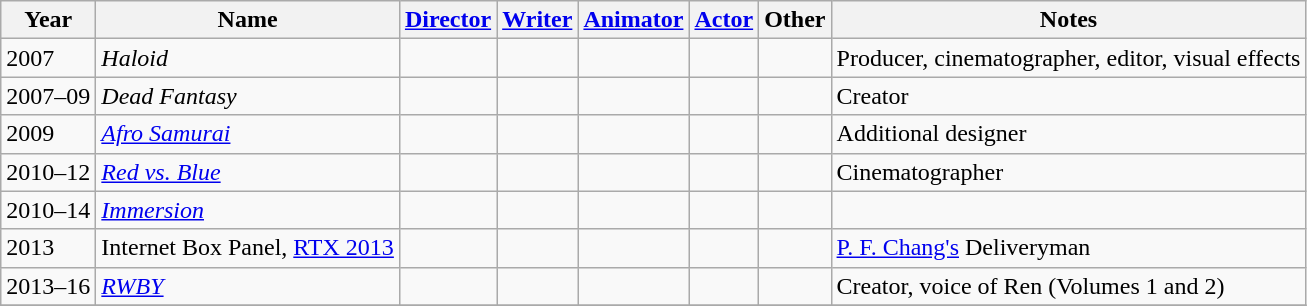<table class="wikitable">
<tr>
<th>Year</th>
<th>Name</th>
<th><a href='#'>Director</a></th>
<th><a href='#'>Writer</a></th>
<th><a href='#'>Animator</a></th>
<th><a href='#'>Actor</a></th>
<th>Other</th>
<th>Notes</th>
</tr>
<tr>
<td>2007</td>
<td><em>Haloid</em></td>
<td></td>
<td></td>
<td></td>
<td></td>
<td></td>
<td>Producer, cinematographer, editor, visual effects</td>
</tr>
<tr>
<td>2007–09</td>
<td><em>Dead Fantasy</em></td>
<td></td>
<td></td>
<td></td>
<td></td>
<td></td>
<td>Creator</td>
</tr>
<tr>
<td>2009</td>
<td><em><a href='#'>Afro Samurai</a></em></td>
<td></td>
<td></td>
<td></td>
<td></td>
<td></td>
<td>Additional designer</td>
</tr>
<tr>
<td>2010–12</td>
<td><em><a href='#'>Red vs. Blue</a></em></td>
<td></td>
<td></td>
<td></td>
<td></td>
<td></td>
<td>Cinematographer</td>
</tr>
<tr>
<td>2010–14</td>
<td><em><a href='#'>Immersion</a></em></td>
<td></td>
<td></td>
<td></td>
<td></td>
<td></td>
<td></td>
</tr>
<tr>
<td>2013</td>
<td>Internet Box Panel, <a href='#'>RTX 2013</a></td>
<td></td>
<td></td>
<td></td>
<td></td>
<td></td>
<td><a href='#'>P. F. Chang's</a> Deliveryman</td>
</tr>
<tr>
<td>2013–16</td>
<td><em><a href='#'>RWBY</a></em></td>
<td></td>
<td></td>
<td></td>
<td></td>
<td></td>
<td>Creator, voice of Ren (Volumes 1 and 2)</td>
</tr>
<tr>
</tr>
</table>
